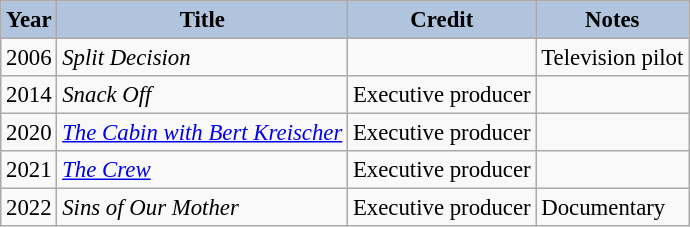<table class="wikitable" style="font-size: 95%;" cellpadding="4" border="2" background: #f9f9f9;>
<tr align="center">
<th style="background:#B0C4DE;">Year</th>
<th style="background:#B0C4DE;">Title</th>
<th style="background:#B0C4DE;">Credit</th>
<th style="background:#B0C4DE;">Notes</th>
</tr>
<tr>
<td>2006</td>
<td><em>Split Decision</em></td>
<td></td>
<td>Television pilot</td>
</tr>
<tr>
<td>2014</td>
<td><em>Snack Off</em></td>
<td>Executive producer</td>
<td></td>
</tr>
<tr>
<td>2020</td>
<td><em><a href='#'>The Cabin with Bert Kreischer</a></em></td>
<td>Executive producer</td>
<td></td>
</tr>
<tr>
<td>2021</td>
<td><em><a href='#'>The Crew</a></em></td>
<td>Executive producer</td>
<td></td>
</tr>
<tr>
<td>2022</td>
<td><em>Sins of Our Mother</em></td>
<td>Executive producer</td>
<td>Documentary</td>
</tr>
</table>
